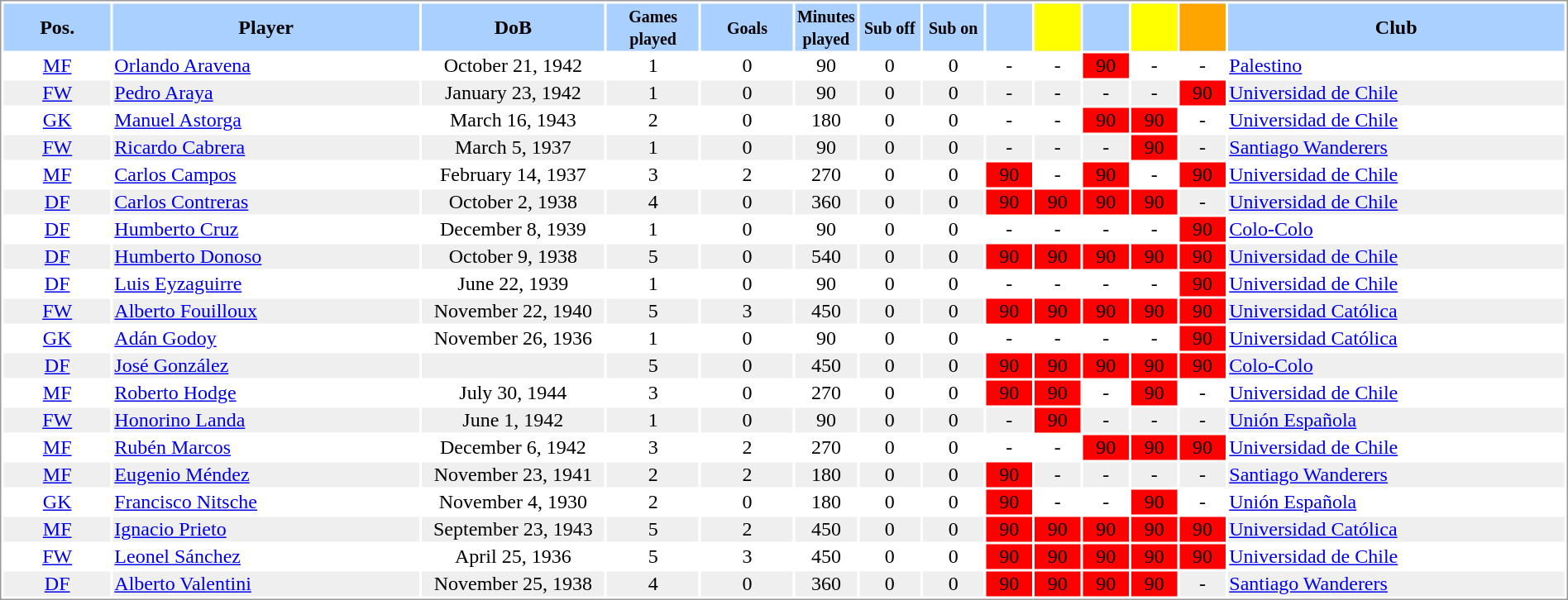<table border="0" width="100%" style="border: 1px solid #999; background-color:#FFFFFF; text-align:center">
<tr align="center" bgcolor="#AAD0FF">
<th width=7%>Pos.</th>
<th width=20%>Player</th>
<th width=12%>DoB</th>
<th width=6%><small>Games<br>played</small></th>
<th width=6%><small>Goals</small></th>
<th width=4%><small>Minutes<br>played</small></th>
<th width=4%><small>Sub off</small></th>
<th width=4%><small>Sub on</small></th>
<th width=3%></th>
<th width=3% bgcolor=yellow></th>
<th width=3%></th>
<th width=3% bgcolor=yellow></th>
<th width=3% bgcolor=orange></th>
<th width=27%>Club</th>
</tr>
<tr>
<td><a href='#'>MF</a></td>
<td align="left"><a href='#'>Orlando Aravena</a></td>
<td>October 21, 1942</td>
<td>1</td>
<td>0</td>
<td>90</td>
<td>0</td>
<td>0</td>
<td>-</td>
<td>-</td>
<td bgcolor=red>90</td>
<td>-</td>
<td>-</td>
<td align="left"> <a href='#'>Palestino</a></td>
</tr>
<tr bgcolor="#EFEFEF">
<td><a href='#'>FW</a></td>
<td align="left"><a href='#'>Pedro Araya</a></td>
<td>January 23, 1942</td>
<td>1</td>
<td>0</td>
<td>90</td>
<td>0</td>
<td>0</td>
<td>-</td>
<td>-</td>
<td>-</td>
<td>-</td>
<td bgcolor=red>90</td>
<td align="left"> <a href='#'>Universidad de Chile</a></td>
</tr>
<tr>
<td><a href='#'>GK</a></td>
<td align="left"><a href='#'>Manuel Astorga</a></td>
<td>March 16, 1943</td>
<td>2</td>
<td>0</td>
<td>180</td>
<td>0</td>
<td>0</td>
<td>-</td>
<td>-</td>
<td bgcolor=red>90</td>
<td bgcolor=red>90</td>
<td>-</td>
<td align="left"> <a href='#'>Universidad de Chile</a></td>
</tr>
<tr bgcolor="#EFEFEF">
<td><a href='#'>FW</a></td>
<td align="left"><a href='#'>Ricardo Cabrera</a></td>
<td>March 5, 1937</td>
<td>1</td>
<td>0</td>
<td>90</td>
<td>0</td>
<td>0</td>
<td>-</td>
<td>-</td>
<td>-</td>
<td bgcolor=red>90</td>
<td>-</td>
<td align="left"> <a href='#'>Santiago Wanderers</a></td>
</tr>
<tr>
<td><a href='#'>MF</a></td>
<td align="left"><a href='#'>Carlos Campos</a></td>
<td>February 14, 1937</td>
<td>3</td>
<td>2</td>
<td>270</td>
<td>0</td>
<td>0</td>
<td bgcolor=red>90</td>
<td>-</td>
<td bgcolor=red>90</td>
<td>-</td>
<td bgcolor=red>90</td>
<td align="left"> <a href='#'>Universidad de Chile</a></td>
</tr>
<tr bgcolor="#EFEFEF">
<td><a href='#'>DF</a></td>
<td align="left"><a href='#'>Carlos Contreras</a></td>
<td>October 2, 1938</td>
<td>4</td>
<td>0</td>
<td>360</td>
<td>0</td>
<td>0</td>
<td bgcolor=red>90</td>
<td bgcolor=red>90</td>
<td bgcolor=red>90</td>
<td bgcolor=red>90</td>
<td>-</td>
<td align="left"> <a href='#'>Universidad de Chile</a></td>
</tr>
<tr>
<td><a href='#'>DF</a></td>
<td align="left"><a href='#'>Humberto Cruz</a></td>
<td>December 8, 1939</td>
<td>1</td>
<td>0</td>
<td>90</td>
<td>0</td>
<td>0</td>
<td>-</td>
<td>-</td>
<td>-</td>
<td>-</td>
<td bgcolor=red>90</td>
<td align="left"> <a href='#'>Colo-Colo</a></td>
</tr>
<tr bgcolor="#EFEFEF">
<td><a href='#'>DF</a></td>
<td align="left"><a href='#'>Humberto Donoso</a></td>
<td>October 9, 1938</td>
<td>5</td>
<td>0</td>
<td>540</td>
<td>0</td>
<td>0</td>
<td bgcolor=red>90</td>
<td bgcolor=red>90</td>
<td bgcolor=red>90</td>
<td bgcolor=red>90</td>
<td bgcolor=red>90</td>
<td align="left"> <a href='#'>Universidad de Chile</a></td>
</tr>
<tr>
<td><a href='#'>DF</a></td>
<td align="left"><a href='#'>Luis Eyzaguirre</a></td>
<td>June 22, 1939</td>
<td>1</td>
<td>0</td>
<td>90</td>
<td>0</td>
<td>0</td>
<td>-</td>
<td>-</td>
<td>-</td>
<td>-</td>
<td bgcolor=red>90</td>
<td align="left"> <a href='#'>Universidad de Chile</a></td>
</tr>
<tr bgcolor="#EFEFEF">
<td><a href='#'>FW</a></td>
<td align="left"><a href='#'>Alberto Fouilloux</a></td>
<td>November 22, 1940</td>
<td>5</td>
<td>3</td>
<td>450</td>
<td>0</td>
<td>0</td>
<td bgcolor=red>90</td>
<td bgcolor=red>90</td>
<td bgcolor=red>90</td>
<td bgcolor=red>90</td>
<td bgcolor=red>90</td>
<td align="left"> <a href='#'>Universidad Católica</a></td>
</tr>
<tr>
<td><a href='#'>GK</a></td>
<td align="left"><a href='#'>Adán Godoy</a></td>
<td>November 26, 1936</td>
<td>1</td>
<td>0</td>
<td>90</td>
<td>0</td>
<td>0</td>
<td>-</td>
<td>-</td>
<td>-</td>
<td>-</td>
<td bgcolor=red>90</td>
<td align="left"> <a href='#'>Universidad Católica</a></td>
</tr>
<tr bgcolor="#EFEFEF">
<td><a href='#'>DF</a></td>
<td align="left"><a href='#'>José González</a></td>
<td></td>
<td>5</td>
<td>0</td>
<td>450</td>
<td>0</td>
<td>0</td>
<td bgcolor=red>90</td>
<td bgcolor=red>90</td>
<td bgcolor=red>90</td>
<td bgcolor=red>90</td>
<td bgcolor=red>90</td>
<td align="left"> <a href='#'>Colo-Colo</a></td>
</tr>
<tr>
<td><a href='#'>MF</a></td>
<td align="left"><a href='#'>Roberto Hodge</a></td>
<td>July 30, 1944</td>
<td>3</td>
<td>0</td>
<td>270</td>
<td>0</td>
<td>0</td>
<td bgcolor=red>90</td>
<td bgcolor=red>90</td>
<td>-</td>
<td bgcolor=red>90</td>
<td>-</td>
<td align="left"> <a href='#'>Universidad de Chile</a></td>
</tr>
<tr bgcolor="#EFEFEF">
<td><a href='#'>FW</a></td>
<td align="left"><a href='#'>Honorino Landa</a></td>
<td>June 1, 1942</td>
<td>1</td>
<td>0</td>
<td>90</td>
<td>0</td>
<td>0</td>
<td>-</td>
<td bgcolor=red>90</td>
<td>-</td>
<td>-</td>
<td>-</td>
<td align="left"> <a href='#'>Unión Española</a></td>
</tr>
<tr>
<td><a href='#'>MF</a></td>
<td align="left"><a href='#'>Rubén Marcos</a></td>
<td>December 6, 1942</td>
<td>3</td>
<td>2</td>
<td>270</td>
<td>0</td>
<td>0</td>
<td>-</td>
<td>-</td>
<td bgcolor=red>90</td>
<td bgcolor=red>90</td>
<td bgcolor=red>90</td>
<td align="left"> <a href='#'>Universidad de Chile</a></td>
</tr>
<tr bgcolor="#EFEFEF">
<td><a href='#'>MF</a></td>
<td align="left"><a href='#'>Eugenio Méndez</a></td>
<td>November 23, 1941</td>
<td>2</td>
<td>2</td>
<td>180</td>
<td>0</td>
<td>0</td>
<td bgcolor=red>90</td>
<td>-</td>
<td>-</td>
<td>-</td>
<td>-</td>
<td align="left"> <a href='#'>Santiago Wanderers</a></td>
</tr>
<tr>
<td><a href='#'>GK</a></td>
<td align="left"><a href='#'>Francisco Nitsche</a></td>
<td>November 4, 1930</td>
<td>2</td>
<td>0</td>
<td>180</td>
<td>0</td>
<td>0</td>
<td bgcolor=red>90</td>
<td>-</td>
<td>-</td>
<td bgcolor=red>90</td>
<td>-</td>
<td align="left"> <a href='#'>Unión Española</a></td>
</tr>
<tr bgcolor="#EFEFEF">
<td><a href='#'>MF</a></td>
<td align="left"><a href='#'>Ignacio Prieto</a></td>
<td>September 23, 1943</td>
<td>5</td>
<td>2</td>
<td>450</td>
<td>0</td>
<td>0</td>
<td bgcolor=red>90</td>
<td bgcolor=red>90</td>
<td bgcolor=red>90</td>
<td bgcolor=red>90</td>
<td bgcolor=red>90</td>
<td align="left"> <a href='#'>Universidad Católica</a></td>
</tr>
<tr>
<td><a href='#'>FW</a></td>
<td align="left"><a href='#'>Leonel Sánchez</a></td>
<td>April 25, 1936</td>
<td>5</td>
<td>3</td>
<td>450</td>
<td>0</td>
<td>0</td>
<td bgcolor=red>90</td>
<td bgcolor=red>90</td>
<td bgcolor=red>90</td>
<td bgcolor=red>90</td>
<td bgcolor=red>90</td>
<td align="left"> <a href='#'>Universidad de Chile</a></td>
</tr>
<tr bgcolor="#EFEFEF">
<td><a href='#'>DF</a></td>
<td align="left"><a href='#'>Alberto Valentini</a></td>
<td>November 25, 1938</td>
<td>4</td>
<td>0</td>
<td>360</td>
<td>0</td>
<td>0</td>
<td bgcolor=red>90</td>
<td bgcolor=red>90</td>
<td bgcolor=red>90</td>
<td bgcolor=red>90</td>
<td>-</td>
<td align="left"> <a href='#'>Santiago Wanderers</a></td>
</tr>
</table>
